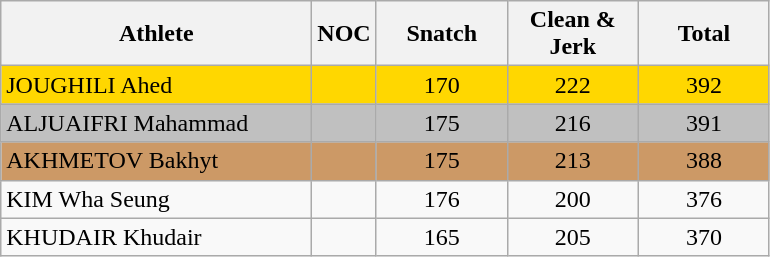<table class="wikitable" style="text-align:center">
<tr>
<th width=200>Athlete</th>
<th width=10>NOC</th>
<th width=80>Snatch</th>
<th width=80>Clean & Jerk</th>
<th width=80>Total</th>
</tr>
<tr bgcolor=gold>
<td align="left">JOUGHILI Ahed</td>
<td></td>
<td>170</td>
<td>222</td>
<td>392</td>
</tr>
<tr bgcolor=silver>
<td align="left">ALJUAIFRI Mahammad</td>
<td></td>
<td>175</td>
<td>216</td>
<td>391</td>
</tr>
<tr bgcolor=CC9966>
<td align="left">AKHMETOV Bakhyt</td>
<td></td>
<td>175</td>
<td>213</td>
<td>388</td>
</tr>
<tr>
<td align="left">KIM Wha Seung</td>
<td></td>
<td>176</td>
<td>200</td>
<td>376</td>
</tr>
<tr>
<td align="left">KHUDAIR Khudair</td>
<td></td>
<td>165</td>
<td>205</td>
<td>370</td>
</tr>
</table>
